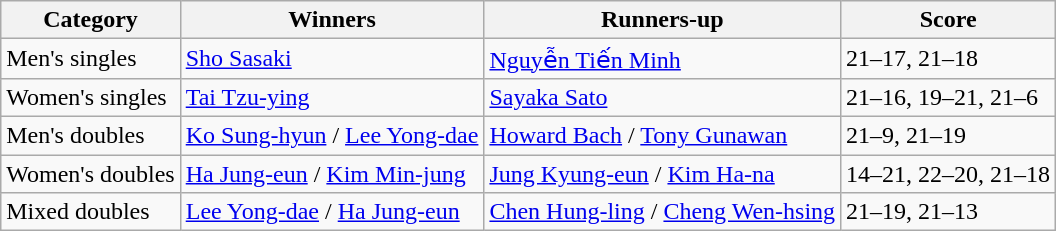<table class=wikitable style="white-space:nowrap;">
<tr>
<th>Category</th>
<th>Winners</th>
<th>Runners-up</th>
<th>Score</th>
</tr>
<tr>
<td>Men's singles</td>
<td> <a href='#'>Sho Sasaki</a></td>
<td> <a href='#'>Nguyễn Tiến Minh</a></td>
<td>21–17, 21–18</td>
</tr>
<tr>
<td>Women's singles</td>
<td> <a href='#'>Tai Tzu-ying</a></td>
<td> <a href='#'>Sayaka Sato</a></td>
<td>21–16, 19–21, 21–6</td>
</tr>
<tr>
<td>Men's doubles</td>
<td> <a href='#'>Ko Sung-hyun</a> / <a href='#'>Lee Yong-dae</a></td>
<td> <a href='#'>Howard Bach</a> / <a href='#'>Tony Gunawan</a></td>
<td>21–9, 21–19</td>
</tr>
<tr>
<td>Women's doubles</td>
<td> <a href='#'>Ha Jung-eun</a> / <a href='#'>Kim Min-jung</a></td>
<td> <a href='#'>Jung Kyung-eun</a> / <a href='#'>Kim Ha-na</a></td>
<td>14–21, 22–20, 21–18</td>
</tr>
<tr>
<td>Mixed doubles</td>
<td> <a href='#'>Lee Yong-dae</a> / <a href='#'>Ha Jung-eun</a></td>
<td> <a href='#'>Chen Hung-ling</a> / <a href='#'>Cheng Wen-hsing</a></td>
<td>21–19, 21–13</td>
</tr>
</table>
